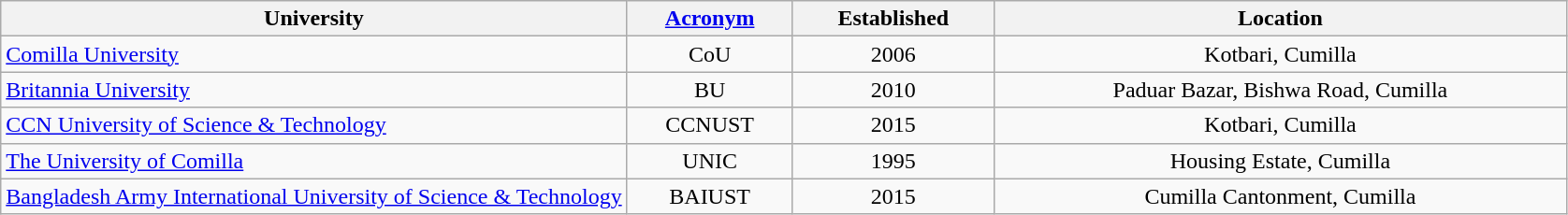<table class="wikitable sortable">
<tr>
<th>University</th>
<th class="unsortable"><a href='#'>Acronym</a></th>
<th>Established</th>
<th>Location<br></th>
</tr>
<tr>
<td><a href='#'>Comilla University</a></td>
<td style="text-align:center;">CoU</td>
<td style="text-align:center;">2006</td>
<td style="text-align:center;">Kotbari, Cumilla</td>
</tr>
<tr>
<td style="width:40%;"><a href='#'>Britannia University</a></td>
<td style="text-align:center;">BU</td>
<td style="text-align:center;">2010</td>
<td style="text-align:center;">Paduar Bazar, Bishwa Road, Cumilla</td>
</tr>
<tr>
<td style="width:40%;"><a href='#'>CCN University of Science & Technology</a></td>
<td style="text-align:center;">CCNUST</td>
<td style="text-align:center;">2015</td>
<td style="text-align:center;">Kotbari, Cumilla</td>
</tr>
<tr>
<td style="width:40%;"><a href='#'>The University of Comilla</a></td>
<td style="text-align:center;">UNIC</td>
<td style="text-align:center;">1995</td>
<td style="text-align:center;">Housing Estate, Cumilla</td>
</tr>
<tr>
<td style="width:40%;"><a href='#'>Bangladesh Army International University of Science & Technology</a></td>
<td style="text-align:center;">BAIUST</td>
<td style="text-align:center;">2015</td>
<td style="text-align:center;">Cumilla Cantonment, Cumilla<br></td>
</tr>
</table>
